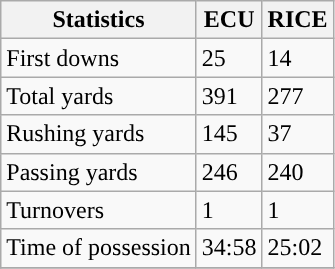<table class="wikitable" style="float: left;">
<tr>
<th>Statistics</th>
<th>ECU</th>
<th>RICE</th>
</tr>
<tr>
<td>First downs</td>
<td>25</td>
<td>14</td>
</tr>
<tr>
<td>Total yards</td>
<td>391</td>
<td>277</td>
</tr>
<tr>
<td>Rushing yards</td>
<td>145</td>
<td>37</td>
</tr>
<tr>
<td>Passing yards</td>
<td>246</td>
<td>240</td>
</tr>
<tr>
<td>Turnovers</td>
<td>1</td>
<td>1</td>
</tr>
<tr>
<td>Time of possession</td>
<td>34:58</td>
<td>25:02</td>
</tr>
<tr>
</tr>
</table>
